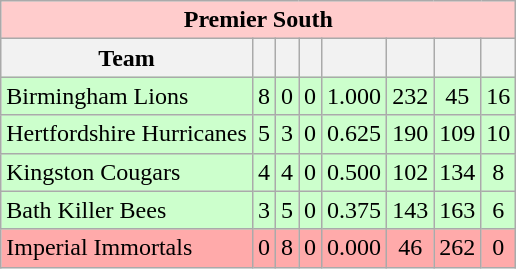<table class="wikitable">
<tr style="background:#fcc;">
<td colspan="8" style="text-align:center;"><strong>Premier South</strong></td>
</tr>
<tr style="background:#efefef;">
<th>Team</th>
<th></th>
<th></th>
<th></th>
<th></th>
<th></th>
<th></th>
<th></th>
</tr>
<tr style="text-align:center; background:#cfc;">
<td align="left">Birmingham Lions</td>
<td>8</td>
<td>0</td>
<td>0</td>
<td>1.000</td>
<td>232</td>
<td>45</td>
<td>16</td>
</tr>
<tr style="text-align:center; background:#cfc;">
<td align="left">Hertfordshire Hurricanes</td>
<td>5</td>
<td>3</td>
<td>0</td>
<td>0.625</td>
<td>190</td>
<td>109</td>
<td>10</td>
</tr>
<tr style="text-align:center; background:#cfc;">
<td align="left">Kingston Cougars</td>
<td>4</td>
<td>4</td>
<td>0</td>
<td>0.500</td>
<td>102</td>
<td>134</td>
<td>8</td>
</tr>
<tr style="text-align:center; background:#cfc;">
<td align="left">Bath Killer Bees</td>
<td>3</td>
<td>5</td>
<td>0</td>
<td>0.375</td>
<td>143</td>
<td>163</td>
<td>6</td>
</tr>
<tr style="text-align:center; background:#faa;">
<td align="left">Imperial Immortals</td>
<td>0</td>
<td>8</td>
<td>0</td>
<td>0.000</td>
<td>46</td>
<td>262</td>
<td>0</td>
</tr>
</table>
